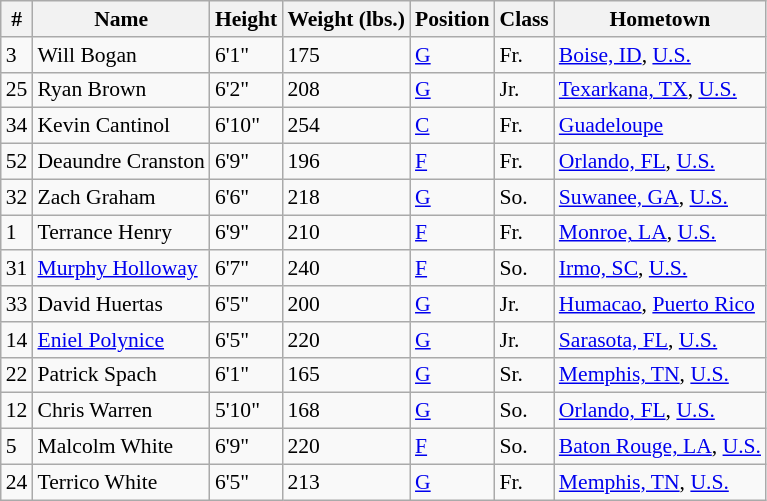<table class="wikitable" style="font-size: 90%">
<tr>
<th>#</th>
<th>Name</th>
<th>Height</th>
<th>Weight (lbs.)</th>
<th>Position</th>
<th>Class</th>
<th>Hometown</th>
</tr>
<tr>
<td>3</td>
<td>Will Bogan</td>
<td>6'1"</td>
<td>175</td>
<td><a href='#'>G</a></td>
<td>Fr.</td>
<td><a href='#'>Boise, ID</a>, <a href='#'>U.S.</a></td>
</tr>
<tr>
<td>25</td>
<td>Ryan Brown</td>
<td>6'2"</td>
<td>208</td>
<td><a href='#'>G</a></td>
<td>Jr.</td>
<td><a href='#'>Texarkana, TX</a>, <a href='#'>U.S.</a></td>
</tr>
<tr>
<td>34</td>
<td>Kevin Cantinol</td>
<td>6'10"</td>
<td>254</td>
<td><a href='#'>C</a></td>
<td>Fr.</td>
<td><a href='#'>Guadeloupe</a></td>
</tr>
<tr>
<td>52</td>
<td>Deaundre Cranston</td>
<td>6'9"</td>
<td>196</td>
<td><a href='#'>F</a></td>
<td>Fr.</td>
<td><a href='#'>Orlando, FL</a>, <a href='#'>U.S.</a></td>
</tr>
<tr>
<td>32</td>
<td>Zach Graham</td>
<td>6'6"</td>
<td>218</td>
<td><a href='#'>G</a></td>
<td>So.</td>
<td><a href='#'>Suwanee, GA</a>, <a href='#'>U.S.</a></td>
</tr>
<tr>
<td>1</td>
<td>Terrance Henry</td>
<td>6'9"</td>
<td>210</td>
<td><a href='#'>F</a></td>
<td>Fr.</td>
<td><a href='#'>Monroe, LA</a>, <a href='#'>U.S.</a></td>
</tr>
<tr>
<td>31</td>
<td><a href='#'>Murphy Holloway</a></td>
<td>6'7"</td>
<td>240</td>
<td><a href='#'>F</a></td>
<td>So.</td>
<td><a href='#'>Irmo, SC</a>, <a href='#'>U.S.</a></td>
</tr>
<tr>
<td>33</td>
<td>David Huertas</td>
<td>6'5"</td>
<td>200</td>
<td><a href='#'>G</a></td>
<td>Jr.</td>
<td><a href='#'>Humacao</a>, <a href='#'>Puerto Rico</a></td>
</tr>
<tr>
<td>14</td>
<td><a href='#'>Eniel Polynice</a></td>
<td>6'5"</td>
<td>220</td>
<td><a href='#'>G</a></td>
<td>Jr.</td>
<td><a href='#'>Sarasota, FL</a>, <a href='#'>U.S.</a></td>
</tr>
<tr>
<td>22</td>
<td>Patrick Spach</td>
<td>6'1"</td>
<td>165</td>
<td><a href='#'>G</a></td>
<td>Sr.</td>
<td><a href='#'>Memphis, TN</a>, <a href='#'>U.S.</a></td>
</tr>
<tr>
<td>12</td>
<td>Chris Warren</td>
<td>5'10"</td>
<td>168</td>
<td><a href='#'>G</a></td>
<td>So.</td>
<td><a href='#'>Orlando, FL</a>, <a href='#'>U.S.</a></td>
</tr>
<tr>
<td>5</td>
<td>Malcolm White</td>
<td>6'9"</td>
<td>220</td>
<td><a href='#'>F</a></td>
<td>So.</td>
<td><a href='#'>Baton Rouge, LA</a>, <a href='#'>U.S.</a></td>
</tr>
<tr>
<td>24</td>
<td>Terrico White</td>
<td>6'5"</td>
<td>213</td>
<td><a href='#'>G</a></td>
<td>Fr.</td>
<td><a href='#'>Memphis, TN</a>, <a href='#'>U.S.</a></td>
</tr>
</table>
